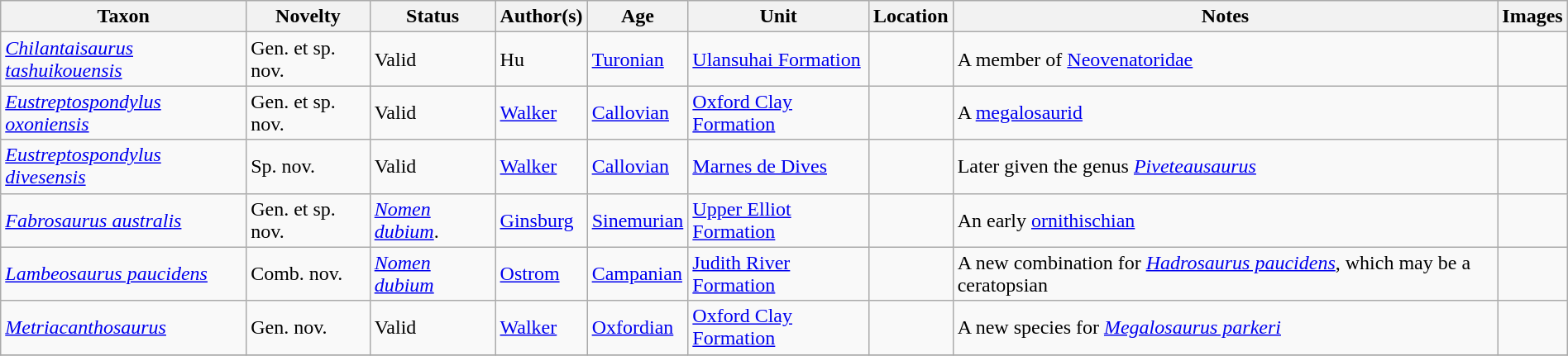<table class="wikitable sortable" align="center" width="100%">
<tr>
<th>Taxon</th>
<th>Novelty</th>
<th>Status</th>
<th>Author(s)</th>
<th>Age</th>
<th>Unit</th>
<th>Location</th>
<th>Notes</th>
<th>Images</th>
</tr>
<tr>
<td><em><a href='#'>Chilantaisaurus tashuikouensis</a></em></td>
<td>Gen. et sp. nov.</td>
<td>Valid</td>
<td>Hu</td>
<td><a href='#'>Turonian</a></td>
<td><a href='#'>Ulansuhai Formation</a></td>
<td></td>
<td>A member of <a href='#'>Neovenatoridae</a></td>
<td></td>
</tr>
<tr>
<td><em><a href='#'>Eustreptospondylus oxoniensis</a></em></td>
<td>Gen. et sp. nov.</td>
<td>Valid</td>
<td><a href='#'>Walker</a></td>
<td><a href='#'>Callovian</a></td>
<td><a href='#'>Oxford Clay Formation</a></td>
<td></td>
<td>A <a href='#'>megalosaurid</a></td>
<td></td>
</tr>
<tr>
<td><em><a href='#'>Eustreptospondylus divesensis</a></em></td>
<td>Sp. nov.</td>
<td>Valid</td>
<td><a href='#'>Walker</a></td>
<td><a href='#'>Callovian</a></td>
<td><a href='#'>Marnes de Dives</a></td>
<td></td>
<td>Later given the genus <em><a href='#'>Piveteausaurus</a></em></td>
<td></td>
</tr>
<tr>
<td><em><a href='#'>Fabrosaurus australis</a></em></td>
<td>Gen. et sp. nov.</td>
<td><em><a href='#'>Nomen dubium</a></em>.</td>
<td><a href='#'>Ginsburg</a></td>
<td><a href='#'>Sinemurian</a></td>
<td><a href='#'>Upper Elliot Formation</a></td>
<td></td>
<td>An early <a href='#'>ornithischian</a></td>
<td></td>
</tr>
<tr>
<td><em><a href='#'>Lambeosaurus paucidens</a></em></td>
<td>Comb. nov.</td>
<td><em><a href='#'>Nomen dubium</a></em></td>
<td><a href='#'>Ostrom</a></td>
<td><a href='#'>Campanian</a></td>
<td><a href='#'>Judith River Formation</a></td>
<td></td>
<td>A new combination for <em><a href='#'>Hadrosaurus paucidens</a></em>, which may be a ceratopsian</td>
<td></td>
</tr>
<tr>
<td><em><a href='#'>Metriacanthosaurus</a></em></td>
<td>Gen. nov.</td>
<td>Valid</td>
<td><a href='#'>Walker</a></td>
<td><a href='#'>Oxfordian</a></td>
<td><a href='#'>Oxford Clay Formation</a></td>
<td></td>
<td>A new species for <em><a href='#'>Megalosaurus parkeri</a></em></td>
<td></td>
</tr>
<tr>
</tr>
</table>
